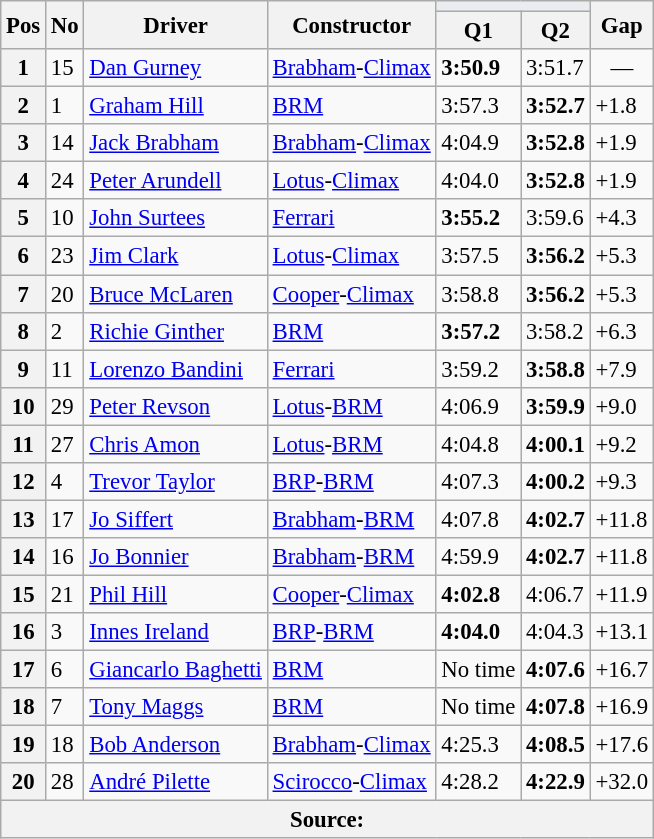<table class="wikitable sortable" style="font-size: 95%;">
<tr>
<th rowspan="2">Pos</th>
<th rowspan="2">No</th>
<th rowspan="2">Driver</th>
<th rowspan="2">Constructor</th>
<th colspan="2" style="background:#eaecf0; text-align:center;"></th>
<th rowspan="2">Gap</th>
</tr>
<tr>
<th>Q1</th>
<th>Q2</th>
</tr>
<tr>
<th>1</th>
<td>15</td>
<td> <a href='#'>Dan Gurney</a></td>
<td><a href='#'>Brabham</a>-<a href='#'>Climax</a></td>
<td><strong>3:50.9</strong></td>
<td>3:51.7</td>
<td align="center">—</td>
</tr>
<tr>
<th>2</th>
<td>1</td>
<td> <a href='#'>Graham Hill</a></td>
<td><a href='#'>BRM</a></td>
<td>3:57.3</td>
<td><strong>3:52.7</strong></td>
<td>+1.8</td>
</tr>
<tr>
<th>3</th>
<td>14</td>
<td> <a href='#'>Jack Brabham</a></td>
<td><a href='#'>Brabham</a>-<a href='#'>Climax</a></td>
<td>4:04.9</td>
<td><strong>3:52.8</strong></td>
<td>+1.9</td>
</tr>
<tr>
<th>4</th>
<td>24</td>
<td> <a href='#'>Peter Arundell</a></td>
<td><a href='#'>Lotus</a>-<a href='#'>Climax</a></td>
<td>4:04.0</td>
<td><strong>3:52.8</strong></td>
<td>+1.9</td>
</tr>
<tr>
<th>5</th>
<td>10</td>
<td> <a href='#'>John Surtees</a></td>
<td><a href='#'>Ferrari</a></td>
<td><strong>3:55.2</strong></td>
<td>3:59.6</td>
<td>+4.3</td>
</tr>
<tr>
<th>6</th>
<td>23</td>
<td> <a href='#'>Jim Clark</a></td>
<td><a href='#'>Lotus</a>-<a href='#'>Climax</a></td>
<td>3:57.5</td>
<td><strong>3:56.2</strong></td>
<td>+5.3</td>
</tr>
<tr>
<th>7</th>
<td>20</td>
<td> <a href='#'>Bruce McLaren</a></td>
<td><a href='#'>Cooper</a>-<a href='#'>Climax</a></td>
<td>3:58.8</td>
<td><strong>3:56.2</strong></td>
<td>+5.3</td>
</tr>
<tr>
<th>8</th>
<td>2</td>
<td> <a href='#'>Richie Ginther</a></td>
<td><a href='#'>BRM</a></td>
<td><strong>3:57.2</strong></td>
<td>3:58.2</td>
<td>+6.3</td>
</tr>
<tr>
<th>9</th>
<td>11</td>
<td> <a href='#'>Lorenzo Bandini</a></td>
<td><a href='#'>Ferrari</a></td>
<td>3:59.2</td>
<td><strong>3:58.8</strong></td>
<td>+7.9</td>
</tr>
<tr>
<th>10</th>
<td>29</td>
<td> <a href='#'>Peter Revson</a></td>
<td><a href='#'>Lotus</a>-<a href='#'>BRM</a></td>
<td>4:06.9</td>
<td><strong>3:59.9</strong></td>
<td>+9.0</td>
</tr>
<tr>
<th>11</th>
<td>27</td>
<td> <a href='#'>Chris Amon</a></td>
<td><a href='#'>Lotus</a>-<a href='#'>BRM</a></td>
<td>4:04.8</td>
<td><strong>4:00.1</strong></td>
<td>+9.2</td>
</tr>
<tr>
<th>12</th>
<td>4</td>
<td> <a href='#'>Trevor Taylor</a></td>
<td><a href='#'>BRP</a>-<a href='#'>BRM</a></td>
<td>4:07.3</td>
<td><strong>4:00.2</strong></td>
<td>+9.3</td>
</tr>
<tr>
<th>13</th>
<td>17</td>
<td> <a href='#'>Jo Siffert</a></td>
<td><a href='#'>Brabham</a>-<a href='#'>BRM</a></td>
<td>4:07.8</td>
<td><strong>4:02.7</strong></td>
<td>+11.8</td>
</tr>
<tr>
<th>14</th>
<td>16</td>
<td> <a href='#'>Jo Bonnier</a></td>
<td><a href='#'>Brabham</a>-<a href='#'>BRM</a></td>
<td>4:59.9</td>
<td><strong>4:02.7</strong></td>
<td>+11.8</td>
</tr>
<tr>
<th>15</th>
<td>21</td>
<td> <a href='#'>Phil Hill</a></td>
<td><a href='#'>Cooper</a>-<a href='#'>Climax</a></td>
<td><strong>4:02.8</strong></td>
<td>4:06.7</td>
<td>+11.9</td>
</tr>
<tr>
<th>16</th>
<td>3</td>
<td> <a href='#'>Innes Ireland</a></td>
<td><a href='#'>BRP</a>-<a href='#'>BRM</a></td>
<td><strong>4:04.0</strong></td>
<td>4:04.3</td>
<td>+13.1</td>
</tr>
<tr>
<th>17</th>
<td>6</td>
<td> <a href='#'>Giancarlo Baghetti</a></td>
<td><a href='#'>BRM</a></td>
<td>No time</td>
<td><strong>4:07.6</strong></td>
<td>+16.7</td>
</tr>
<tr>
<th>18</th>
<td>7</td>
<td> <a href='#'>Tony Maggs</a></td>
<td><a href='#'>BRM</a></td>
<td>No time</td>
<td><strong>4:07.8</strong></td>
<td>+16.9</td>
</tr>
<tr>
<th>19</th>
<td>18</td>
<td> <a href='#'>Bob Anderson</a></td>
<td><a href='#'>Brabham</a>-<a href='#'>Climax</a></td>
<td>4:25.3</td>
<td><strong>4:08.5</strong></td>
<td>+17.6</td>
</tr>
<tr>
<th>20</th>
<td>28</td>
<td> <a href='#'>André Pilette</a></td>
<td><a href='#'>Scirocco</a>-<a href='#'>Climax</a></td>
<td>4:28.2</td>
<td><strong>4:22.9</strong></td>
<td>+32.0</td>
</tr>
<tr>
<th colspan="7">Source:</th>
</tr>
</table>
